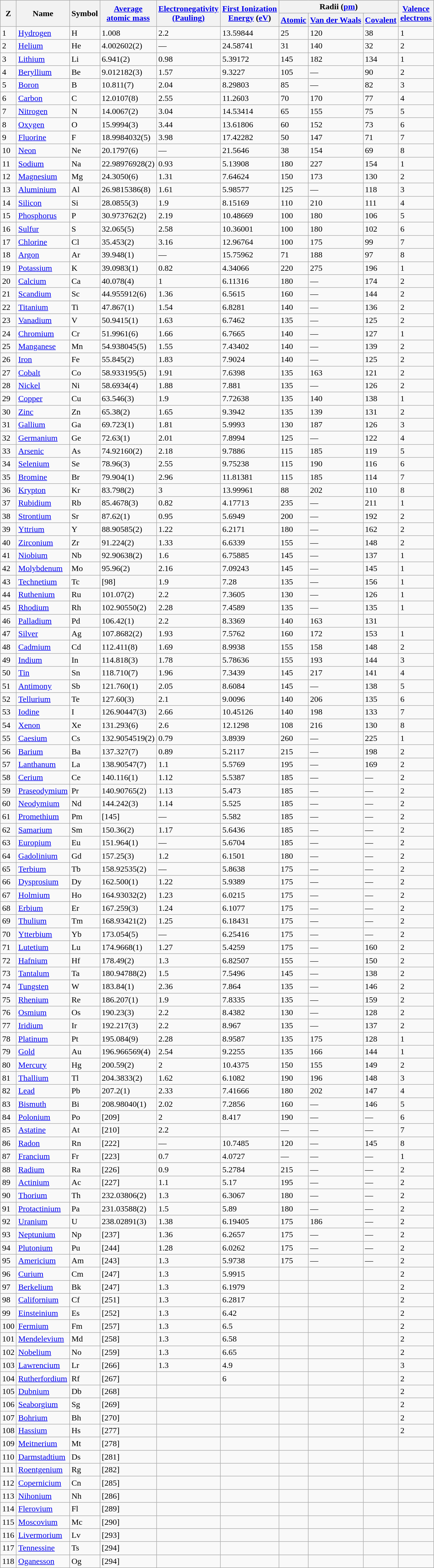<table class="sortable wikitable" style="halign:center;">
<tr>
<th rowspan=2>Z</th>
<th rowspan=2>Name</th>
<th rowspan=2>Symbol</th>
<th rowspan=2><a href='#'>Average<br>atomic mass</a></th>
<th rowspan=2><a href='#'>Electronegativity<br>(Pauling)</a></th>
<th rowspan=2><a href='#'>First Ionization<br> Energy</a> (<a href='#'>eV</a>)</th>
<th colspan=3>Radii (<a href='#'>pm</a>)</th>
<th rowspan=2><a href='#'>Valence<br>electrons</a></th>
</tr>
<tr>
<th><a href='#'>Atomic</a></th>
<th><a href='#'>Van der Waals</a></th>
<th><a href='#'>Covalent</a></th>
</tr>
<tr>
<td>1</td>
<td><a href='#'>Hydrogen</a></td>
<td>H</td>
<td>1.008</td>
<td>2.2</td>
<td>13.59844</td>
<td>25</td>
<td>120</td>
<td>38</td>
<td>1</td>
</tr>
<tr>
<td>2</td>
<td><a href='#'>Helium</a></td>
<td>He</td>
<td>4.002602(2)</td>
<td>—</td>
<td>24.58741</td>
<td>31</td>
<td>140</td>
<td>32</td>
<td>2</td>
</tr>
<tr>
<td>3</td>
<td><a href='#'>Lithium</a></td>
<td>Li</td>
<td>6.941(2)</td>
<td>0.98</td>
<td>5.39172</td>
<td>145</td>
<td>182</td>
<td>134</td>
<td>1</td>
</tr>
<tr>
<td>4</td>
<td><a href='#'>Beryllium</a></td>
<td>Be</td>
<td>9.012182(3)</td>
<td>1.57</td>
<td>9.3227</td>
<td>105</td>
<td>—</td>
<td>90</td>
<td>2</td>
</tr>
<tr>
<td>5</td>
<td><a href='#'>Boron</a></td>
<td>B</td>
<td>10.811(7)</td>
<td>2.04</td>
<td>8.29803</td>
<td>85</td>
<td>—</td>
<td>82</td>
<td>3</td>
</tr>
<tr>
<td>6</td>
<td><a href='#'>Carbon</a></td>
<td>C</td>
<td>12.0107(8)</td>
<td>2.55</td>
<td>11.2603</td>
<td>70</td>
<td>170</td>
<td>77</td>
<td>4</td>
</tr>
<tr>
<td>7</td>
<td><a href='#'>Nitrogen</a></td>
<td>N</td>
<td>14.0067(2)</td>
<td>3.04</td>
<td>14.53414</td>
<td>65</td>
<td>155</td>
<td>75</td>
<td>5</td>
</tr>
<tr>
<td>8</td>
<td><a href='#'>Oxygen</a></td>
<td>O</td>
<td>15.9994(3)</td>
<td>3.44</td>
<td>13.61806</td>
<td>60</td>
<td>152</td>
<td>73</td>
<td>6</td>
</tr>
<tr>
<td>9</td>
<td><a href='#'>Fluorine</a></td>
<td>F</td>
<td>18.9984032(5)</td>
<td>3.98</td>
<td>17.42282</td>
<td>50</td>
<td>147</td>
<td>71</td>
<td>7</td>
</tr>
<tr>
<td>10</td>
<td><a href='#'>Neon</a></td>
<td>Ne</td>
<td>20.1797(6)</td>
<td>—</td>
<td>21.5646</td>
<td>38</td>
<td>154</td>
<td>69</td>
<td>8</td>
</tr>
<tr>
<td>11</td>
<td><a href='#'>Sodium</a></td>
<td>Na</td>
<td>22.98976928(2)</td>
<td>0.93</td>
<td>5.13908</td>
<td>180</td>
<td>227</td>
<td>154</td>
<td>1</td>
</tr>
<tr>
<td>12</td>
<td><a href='#'>Magnesium</a></td>
<td>Mg</td>
<td>24.3050(6)</td>
<td>1.31</td>
<td>7.64624</td>
<td>150</td>
<td>173</td>
<td>130</td>
<td>2</td>
</tr>
<tr>
<td>13</td>
<td><a href='#'>Aluminium</a></td>
<td>Al</td>
<td>26.9815386(8)</td>
<td>1.61</td>
<td>5.98577</td>
<td>125</td>
<td>—</td>
<td>118</td>
<td>3</td>
</tr>
<tr>
<td>14</td>
<td><a href='#'>Silicon</a></td>
<td>Si</td>
<td>28.0855(3)</td>
<td>1.9</td>
<td>8.15169</td>
<td>110</td>
<td>210</td>
<td>111</td>
<td>4</td>
</tr>
<tr>
<td>15</td>
<td><a href='#'>Phosphorus</a></td>
<td>P</td>
<td>30.973762(2)</td>
<td>2.19</td>
<td>10.48669</td>
<td>100</td>
<td>180</td>
<td>106</td>
<td>5</td>
</tr>
<tr>
<td>16</td>
<td><a href='#'>Sulfur</a></td>
<td>S</td>
<td>32.065(5)</td>
<td>2.58</td>
<td>10.36001</td>
<td>100</td>
<td>180</td>
<td>102</td>
<td>6</td>
</tr>
<tr>
<td>17</td>
<td><a href='#'>Chlorine</a></td>
<td>Cl</td>
<td>35.453(2)</td>
<td>3.16</td>
<td>12.96764</td>
<td>100</td>
<td>175</td>
<td>99</td>
<td>7</td>
</tr>
<tr>
<td>18</td>
<td><a href='#'>Argon</a></td>
<td>Ar</td>
<td>39.948(1)</td>
<td>—</td>
<td>15.75962</td>
<td>71</td>
<td>188</td>
<td>97</td>
<td>8</td>
</tr>
<tr>
<td>19</td>
<td><a href='#'>Potassium</a></td>
<td>K</td>
<td>39.0983(1)</td>
<td>0.82</td>
<td>4.34066</td>
<td>220</td>
<td>275</td>
<td>196</td>
<td>1</td>
</tr>
<tr>
<td>20</td>
<td><a href='#'>Calcium</a></td>
<td>Ca</td>
<td>40.078(4)</td>
<td>1</td>
<td>6.11316</td>
<td>180</td>
<td>—</td>
<td>174</td>
<td>2</td>
</tr>
<tr>
<td>21</td>
<td><a href='#'>Scandium</a></td>
<td>Sc</td>
<td>44.955912(6)</td>
<td>1.36</td>
<td>6.5615</td>
<td>160</td>
<td>—</td>
<td>144</td>
<td>2</td>
</tr>
<tr>
<td>22</td>
<td><a href='#'>Titanium</a></td>
<td>Ti</td>
<td>47.867(1)</td>
<td>1.54</td>
<td>6.8281</td>
<td>140</td>
<td>—</td>
<td>136</td>
<td>2</td>
</tr>
<tr>
<td>23</td>
<td><a href='#'>Vanadium</a></td>
<td>V</td>
<td>50.9415(1)</td>
<td>1.63</td>
<td>6.7462</td>
<td>135</td>
<td>—</td>
<td>125</td>
<td>2</td>
</tr>
<tr>
<td>24</td>
<td><a href='#'>Chromium</a></td>
<td>Cr</td>
<td>51.9961(6)</td>
<td>1.66</td>
<td>6.7665</td>
<td>140</td>
<td>—</td>
<td>127</td>
<td>1</td>
</tr>
<tr>
<td>25</td>
<td><a href='#'>Manganese</a></td>
<td>Mn</td>
<td>54.938045(5)</td>
<td>1.55</td>
<td>7.43402</td>
<td>140</td>
<td>—</td>
<td>139</td>
<td>2</td>
</tr>
<tr>
<td>26</td>
<td><a href='#'>Iron</a></td>
<td>Fe</td>
<td>55.845(2)</td>
<td>1.83</td>
<td>7.9024</td>
<td>140</td>
<td>—</td>
<td>125</td>
<td>2</td>
</tr>
<tr>
<td>27</td>
<td><a href='#'>Cobalt</a></td>
<td>Co</td>
<td>58.933195(5)</td>
<td>1.91</td>
<td>7.6398</td>
<td>135</td>
<td>163</td>
<td>121</td>
<td>2</td>
</tr>
<tr>
<td>28</td>
<td><a href='#'>Nickel</a></td>
<td>Ni</td>
<td>58.6934(4)</td>
<td>1.88</td>
<td>7.881</td>
<td>135</td>
<td>—</td>
<td>126</td>
<td>2</td>
</tr>
<tr>
<td>29</td>
<td><a href='#'>Copper</a></td>
<td>Cu</td>
<td>63.546(3)</td>
<td>1.9</td>
<td>7.72638</td>
<td>135</td>
<td>140</td>
<td>138</td>
<td>1</td>
</tr>
<tr>
<td>30</td>
<td><a href='#'>Zinc</a></td>
<td>Zn</td>
<td>65.38(2)</td>
<td>1.65</td>
<td>9.3942</td>
<td>135</td>
<td>139</td>
<td>131</td>
<td>2</td>
</tr>
<tr>
<td>31</td>
<td><a href='#'>Gallium</a></td>
<td>Ga</td>
<td>69.723(1)</td>
<td>1.81</td>
<td>5.9993</td>
<td>130</td>
<td>187</td>
<td>126</td>
<td>3</td>
</tr>
<tr>
<td>32</td>
<td><a href='#'>Germanium</a></td>
<td>Ge</td>
<td>72.63(1)</td>
<td>2.01</td>
<td>7.8994</td>
<td>125</td>
<td>—</td>
<td>122</td>
<td>4</td>
</tr>
<tr>
<td>33</td>
<td><a href='#'>Arsenic</a></td>
<td>As</td>
<td>74.92160(2)</td>
<td>2.18</td>
<td>9.7886</td>
<td>115</td>
<td>185</td>
<td>119</td>
<td>5</td>
</tr>
<tr>
<td>34</td>
<td><a href='#'>Selenium</a></td>
<td>Se</td>
<td>78.96(3)</td>
<td>2.55</td>
<td>9.75238</td>
<td>115</td>
<td>190</td>
<td>116</td>
<td>6</td>
</tr>
<tr>
<td>35</td>
<td><a href='#'>Bromine</a></td>
<td>Br</td>
<td>79.904(1)</td>
<td>2.96</td>
<td>11.81381</td>
<td>115</td>
<td>185</td>
<td>114</td>
<td>7</td>
</tr>
<tr>
<td>36</td>
<td><a href='#'>Krypton</a></td>
<td>Kr</td>
<td>83.798(2)</td>
<td>3</td>
<td>13.99961</td>
<td>88</td>
<td>202</td>
<td>110</td>
<td>8</td>
</tr>
<tr>
<td>37</td>
<td><a href='#'>Rubidium</a></td>
<td>Rb</td>
<td>85.4678(3)</td>
<td>0.82</td>
<td>4.17713</td>
<td>235</td>
<td>—</td>
<td>211</td>
<td>1</td>
</tr>
<tr>
<td>38</td>
<td><a href='#'>Strontium</a></td>
<td>Sr</td>
<td>87.62(1)</td>
<td>0.95</td>
<td>5.6949</td>
<td>200</td>
<td>—</td>
<td>192</td>
<td>2</td>
</tr>
<tr>
<td>39</td>
<td><a href='#'>Yttrium</a></td>
<td>Y</td>
<td>88.90585(2)</td>
<td>1.22</td>
<td>6.2171</td>
<td>180</td>
<td>—</td>
<td>162</td>
<td>2</td>
</tr>
<tr>
<td>40</td>
<td><a href='#'>Zirconium</a></td>
<td>Zr</td>
<td>91.224(2)</td>
<td>1.33</td>
<td>6.6339</td>
<td>155</td>
<td>—</td>
<td>148</td>
<td>2</td>
</tr>
<tr>
<td>41</td>
<td><a href='#'>Niobium</a></td>
<td>Nb</td>
<td>92.90638(2)</td>
<td>1.6</td>
<td>6.75885</td>
<td>145</td>
<td>—</td>
<td>137</td>
<td>1</td>
</tr>
<tr>
<td>42</td>
<td><a href='#'>Molybdenum</a></td>
<td>Mo</td>
<td>95.96(2)</td>
<td>2.16</td>
<td>7.09243</td>
<td>145</td>
<td>—</td>
<td>145</td>
<td>1</td>
</tr>
<tr>
<td>43</td>
<td><a href='#'>Technetium</a></td>
<td>Tc</td>
<td>[98]</td>
<td>1.9</td>
<td>7.28</td>
<td>135</td>
<td>—</td>
<td>156</td>
<td>1</td>
</tr>
<tr>
<td>44</td>
<td><a href='#'>Ruthenium</a></td>
<td>Ru</td>
<td>101.07(2)</td>
<td>2.2</td>
<td>7.3605</td>
<td>130</td>
<td>—</td>
<td>126</td>
<td>1</td>
</tr>
<tr>
<td>45</td>
<td><a href='#'>Rhodium</a></td>
<td>Rh</td>
<td>102.90550(2)</td>
<td>2.28</td>
<td>7.4589</td>
<td>135</td>
<td>—</td>
<td>135</td>
<td>1</td>
</tr>
<tr>
<td>46</td>
<td><a href='#'>Palladium</a></td>
<td>Pd</td>
<td>106.42(1)</td>
<td>2.2</td>
<td>8.3369</td>
<td>140</td>
<td>163</td>
<td>131</td>
</tr>
<tr>
<td>47</td>
<td><a href='#'>Silver</a></td>
<td>Ag</td>
<td>107.8682(2)</td>
<td>1.93</td>
<td>7.5762</td>
<td>160</td>
<td>172</td>
<td>153</td>
<td>1</td>
</tr>
<tr>
<td>48</td>
<td><a href='#'>Cadmium</a></td>
<td>Cd</td>
<td>112.411(8)</td>
<td>1.69</td>
<td>8.9938</td>
<td>155</td>
<td>158</td>
<td>148</td>
<td>2</td>
</tr>
<tr>
<td>49</td>
<td><a href='#'>Indium</a></td>
<td>In</td>
<td>114.818(3)</td>
<td>1.78</td>
<td>5.78636</td>
<td>155</td>
<td>193</td>
<td>144</td>
<td>3</td>
</tr>
<tr>
<td>50</td>
<td><a href='#'>Tin</a></td>
<td>Sn</td>
<td>118.710(7)</td>
<td>1.96</td>
<td>7.3439</td>
<td>145</td>
<td>217</td>
<td>141</td>
<td>4</td>
</tr>
<tr>
<td>51</td>
<td><a href='#'>Antimony</a></td>
<td>Sb</td>
<td>121.760(1)</td>
<td>2.05</td>
<td>8.6084</td>
<td>145</td>
<td>—</td>
<td>138</td>
<td>5</td>
</tr>
<tr>
<td>52</td>
<td><a href='#'>Tellurium</a></td>
<td>Te</td>
<td>127.60(3)</td>
<td>2.1</td>
<td>9.0096</td>
<td>140</td>
<td>206</td>
<td>135</td>
<td>6</td>
</tr>
<tr>
<td>53</td>
<td><a href='#'>Iodine</a></td>
<td>I</td>
<td>126.90447(3)</td>
<td>2.66</td>
<td>10.45126</td>
<td>140</td>
<td>198</td>
<td>133</td>
<td>7</td>
</tr>
<tr>
<td>54</td>
<td><a href='#'>Xenon</a></td>
<td>Xe</td>
<td>131.293(6)</td>
<td>2.6</td>
<td>12.1298</td>
<td>108</td>
<td>216</td>
<td>130</td>
<td>8</td>
</tr>
<tr>
<td>55</td>
<td><a href='#'>Caesium</a></td>
<td>Cs</td>
<td>132.9054519(2)</td>
<td>0.79</td>
<td>3.8939</td>
<td>260</td>
<td>—</td>
<td>225</td>
<td>1</td>
</tr>
<tr>
<td>56</td>
<td><a href='#'>Barium</a></td>
<td>Ba</td>
<td>137.327(7)</td>
<td>0.89</td>
<td>5.2117</td>
<td>215</td>
<td>—</td>
<td>198</td>
<td>2</td>
</tr>
<tr>
<td>57</td>
<td><a href='#'>Lanthanum</a></td>
<td>La</td>
<td>138.90547(7)</td>
<td>1.1</td>
<td>5.5769</td>
<td>195</td>
<td>—</td>
<td>169</td>
<td>2</td>
</tr>
<tr>
<td>58</td>
<td><a href='#'>Cerium</a></td>
<td>Ce</td>
<td>140.116(1)</td>
<td>1.12</td>
<td>5.5387</td>
<td>185</td>
<td>—</td>
<td>—</td>
<td>2</td>
</tr>
<tr>
<td>59</td>
<td><a href='#'>Praseodymium</a></td>
<td>Pr</td>
<td>140.90765(2)</td>
<td>1.13</td>
<td>5.473</td>
<td>185</td>
<td>—</td>
<td>—</td>
<td>2</td>
</tr>
<tr>
<td>60</td>
<td><a href='#'>Neodymium</a></td>
<td>Nd</td>
<td>144.242(3)</td>
<td>1.14</td>
<td>5.525</td>
<td>185</td>
<td>—</td>
<td>—</td>
<td>2</td>
</tr>
<tr>
<td>61</td>
<td><a href='#'>Promethium</a></td>
<td>Pm</td>
<td>[145]</td>
<td>—</td>
<td>5.582</td>
<td>185</td>
<td>—</td>
<td>—</td>
<td>2</td>
</tr>
<tr>
<td>62</td>
<td><a href='#'>Samarium</a></td>
<td>Sm</td>
<td>150.36(2)</td>
<td>1.17</td>
<td>5.6436</td>
<td>185</td>
<td>—</td>
<td>—</td>
<td>2</td>
</tr>
<tr>
<td>63</td>
<td><a href='#'>Europium</a></td>
<td>Eu</td>
<td>151.964(1)</td>
<td>—</td>
<td>5.6704</td>
<td>185</td>
<td>—</td>
<td>—</td>
<td>2</td>
</tr>
<tr>
<td>64</td>
<td><a href='#'>Gadolinium</a></td>
<td>Gd</td>
<td>157.25(3)</td>
<td>1.2</td>
<td>6.1501</td>
<td>180</td>
<td>—</td>
<td>—</td>
<td>2</td>
</tr>
<tr>
<td>65</td>
<td><a href='#'>Terbium</a></td>
<td>Tb</td>
<td>158.92535(2)</td>
<td>—</td>
<td>5.8638</td>
<td>175</td>
<td>—</td>
<td>—</td>
<td>2</td>
</tr>
<tr>
<td>66</td>
<td><a href='#'>Dysprosium</a></td>
<td>Dy</td>
<td>162.500(1)</td>
<td>1.22</td>
<td>5.9389</td>
<td>175</td>
<td>—</td>
<td>—</td>
<td>2</td>
</tr>
<tr>
<td>67</td>
<td><a href='#'>Holmium</a></td>
<td>Ho</td>
<td>164.93032(2)</td>
<td>1.23</td>
<td>6.0215</td>
<td>175</td>
<td>—</td>
<td>—</td>
<td>2</td>
</tr>
<tr>
<td>68</td>
<td><a href='#'>Erbium</a></td>
<td>Er</td>
<td>167.259(3)</td>
<td>1.24</td>
<td>6.1077</td>
<td>175</td>
<td>—</td>
<td>—</td>
<td>2</td>
</tr>
<tr>
<td>69</td>
<td><a href='#'>Thulium</a></td>
<td>Tm</td>
<td>168.93421(2)</td>
<td>1.25</td>
<td>6.18431</td>
<td>175</td>
<td>—</td>
<td>—</td>
<td>2</td>
</tr>
<tr>
<td>70</td>
<td><a href='#'>Ytterbium</a></td>
<td>Yb</td>
<td>173.054(5)</td>
<td>—</td>
<td>6.25416</td>
<td>175</td>
<td>—</td>
<td>—</td>
<td>2</td>
</tr>
<tr>
<td>71</td>
<td><a href='#'>Lutetium</a></td>
<td>Lu</td>
<td>174.9668(1)</td>
<td>1.27</td>
<td>5.4259</td>
<td>175</td>
<td>—</td>
<td>160</td>
<td>2</td>
</tr>
<tr>
<td>72</td>
<td><a href='#'>Hafnium</a></td>
<td>Hf</td>
<td>178.49(2)</td>
<td>1.3</td>
<td>6.82507</td>
<td>155</td>
<td>—</td>
<td>150</td>
<td>2</td>
</tr>
<tr>
<td>73</td>
<td><a href='#'>Tantalum</a></td>
<td>Ta</td>
<td>180.94788(2)</td>
<td>1.5</td>
<td>7.5496</td>
<td>145</td>
<td>—</td>
<td>138</td>
<td>2</td>
</tr>
<tr>
<td>74</td>
<td><a href='#'>Tungsten</a></td>
<td>W</td>
<td>183.84(1)</td>
<td>2.36</td>
<td>7.864</td>
<td>135</td>
<td>—</td>
<td>146</td>
<td>2</td>
</tr>
<tr>
<td>75</td>
<td><a href='#'>Rhenium</a></td>
<td>Re</td>
<td>186.207(1)</td>
<td>1.9</td>
<td>7.8335</td>
<td>135</td>
<td>—</td>
<td>159</td>
<td>2</td>
</tr>
<tr>
<td>76</td>
<td><a href='#'>Osmium</a></td>
<td>Os</td>
<td>190.23(3)</td>
<td>2.2</td>
<td>8.4382</td>
<td>130</td>
<td>—</td>
<td>128</td>
<td>2</td>
</tr>
<tr>
<td>77</td>
<td><a href='#'>Iridium</a></td>
<td>Ir</td>
<td>192.217(3)</td>
<td>2.2</td>
<td>8.967</td>
<td>135</td>
<td>—</td>
<td>137</td>
<td>2</td>
</tr>
<tr>
<td>78</td>
<td><a href='#'>Platinum</a></td>
<td>Pt</td>
<td>195.084(9)</td>
<td>2.28</td>
<td>8.9587</td>
<td>135</td>
<td>175</td>
<td>128</td>
<td>1</td>
</tr>
<tr>
<td>79</td>
<td><a href='#'>Gold</a></td>
<td>Au</td>
<td>196.966569(4)</td>
<td>2.54</td>
<td>9.2255</td>
<td>135</td>
<td>166</td>
<td>144</td>
<td>1</td>
</tr>
<tr>
<td>80</td>
<td><a href='#'>Mercury</a></td>
<td>Hg</td>
<td>200.59(2)</td>
<td>2</td>
<td>10.4375</td>
<td>150</td>
<td>155</td>
<td>149</td>
<td>2</td>
</tr>
<tr>
<td>81</td>
<td><a href='#'>Thallium</a></td>
<td>Tl</td>
<td>204.3833(2)</td>
<td>1.62</td>
<td>6.1082</td>
<td>190</td>
<td>196</td>
<td>148</td>
<td>3</td>
</tr>
<tr>
<td>82</td>
<td><a href='#'>Lead</a></td>
<td>Pb</td>
<td>207.2(1)</td>
<td>2.33</td>
<td>7.41666</td>
<td>180</td>
<td>202</td>
<td>147</td>
<td>4</td>
</tr>
<tr>
<td>83</td>
<td><a href='#'>Bismuth</a></td>
<td>Bi</td>
<td>208.98040(1)</td>
<td>2.02</td>
<td>7.2856</td>
<td>160</td>
<td>—</td>
<td>146</td>
<td>5</td>
</tr>
<tr>
<td>84</td>
<td><a href='#'>Polonium</a></td>
<td>Po</td>
<td>[209]</td>
<td>2</td>
<td>8.417</td>
<td>190</td>
<td>—</td>
<td>—</td>
<td>6</td>
</tr>
<tr>
<td>85</td>
<td><a href='#'>Astatine</a></td>
<td>At</td>
<td>[210]</td>
<td>2.2</td>
<td></td>
<td>—</td>
<td>—</td>
<td>—</td>
<td>7</td>
</tr>
<tr>
<td>86</td>
<td><a href='#'>Radon</a></td>
<td>Rn</td>
<td>[222]</td>
<td>—</td>
<td>10.7485</td>
<td>120</td>
<td>—</td>
<td>145</td>
<td>8</td>
</tr>
<tr>
<td>87</td>
<td><a href='#'>Francium</a></td>
<td>Fr</td>
<td>[223]</td>
<td>0.7</td>
<td>4.0727</td>
<td>—</td>
<td>—</td>
<td>—</td>
<td>1</td>
</tr>
<tr>
<td>88</td>
<td><a href='#'>Radium</a></td>
<td>Ra</td>
<td>[226]</td>
<td>0.9</td>
<td>5.2784</td>
<td>215</td>
<td>—</td>
<td>—</td>
<td>2</td>
</tr>
<tr>
<td>89</td>
<td><a href='#'>Actinium</a></td>
<td>Ac</td>
<td>[227]</td>
<td>1.1</td>
<td>5.17</td>
<td>195</td>
<td>—</td>
<td>—</td>
<td>2</td>
</tr>
<tr>
<td>90</td>
<td><a href='#'>Thorium</a></td>
<td>Th</td>
<td>232.03806(2)</td>
<td>1.3</td>
<td>6.3067</td>
<td>180</td>
<td>—</td>
<td>—</td>
<td>2</td>
</tr>
<tr>
<td>91</td>
<td><a href='#'>Protactinium</a></td>
<td>Pa</td>
<td>231.03588(2)</td>
<td>1.5</td>
<td>5.89</td>
<td>180</td>
<td>—</td>
<td>—</td>
<td>2</td>
</tr>
<tr>
<td>92</td>
<td><a href='#'>Uranium</a></td>
<td>U</td>
<td>238.02891(3)</td>
<td>1.38</td>
<td>6.19405</td>
<td>175</td>
<td>186</td>
<td>—</td>
<td>2</td>
</tr>
<tr>
<td>93</td>
<td><a href='#'>Neptunium</a></td>
<td>Np</td>
<td>[237]</td>
<td>1.36</td>
<td>6.2657</td>
<td>175</td>
<td>—</td>
<td>—</td>
<td>2</td>
</tr>
<tr>
<td>94</td>
<td><a href='#'>Plutonium</a></td>
<td>Pu</td>
<td>[244]</td>
<td>1.28</td>
<td>6.0262</td>
<td>175</td>
<td>—</td>
<td>—</td>
<td>2</td>
</tr>
<tr>
<td>95</td>
<td><a href='#'>Americium</a></td>
<td>Am</td>
<td>[243]</td>
<td>1.3</td>
<td>5.9738</td>
<td>175</td>
<td>—</td>
<td>—</td>
<td>2</td>
</tr>
<tr>
<td>96</td>
<td><a href='#'>Curium</a></td>
<td>Cm</td>
<td>[247]</td>
<td>1.3</td>
<td>5.9915</td>
<td></td>
<td></td>
<td></td>
<td>2</td>
</tr>
<tr>
<td>97</td>
<td><a href='#'>Berkelium</a></td>
<td>Bk</td>
<td>[247]</td>
<td>1.3</td>
<td>6.1979</td>
<td></td>
<td></td>
<td></td>
<td>2</td>
</tr>
<tr>
<td>98</td>
<td><a href='#'>Californium</a></td>
<td>Cf</td>
<td>[251]</td>
<td>1.3</td>
<td>6.2817</td>
<td></td>
<td></td>
<td></td>
<td>2</td>
</tr>
<tr>
<td>99</td>
<td><a href='#'>Einsteinium</a></td>
<td>Es</td>
<td>[252]</td>
<td>1.3</td>
<td>6.42</td>
<td></td>
<td></td>
<td></td>
<td>2</td>
</tr>
<tr>
<td>100</td>
<td><a href='#'>Fermium</a></td>
<td>Fm</td>
<td>[257]</td>
<td>1.3</td>
<td>6.5</td>
<td></td>
<td></td>
<td></td>
<td>2</td>
</tr>
<tr>
<td>101</td>
<td><a href='#'>Mendelevium</a></td>
<td>Md</td>
<td>[258]</td>
<td>1.3</td>
<td>6.58</td>
<td></td>
<td></td>
<td></td>
<td>2</td>
</tr>
<tr>
<td>102</td>
<td><a href='#'>Nobelium</a></td>
<td>No</td>
<td>[259]</td>
<td>1.3</td>
<td>6.65</td>
<td></td>
<td></td>
<td></td>
<td>2</td>
</tr>
<tr>
<td>103</td>
<td><a href='#'>Lawrencium</a></td>
<td>Lr</td>
<td>[266]</td>
<td>1.3</td>
<td>4.9</td>
<td></td>
<td></td>
<td></td>
<td>3</td>
</tr>
<tr>
<td>104</td>
<td><a href='#'>Rutherfordium</a></td>
<td>Rf</td>
<td>[267]</td>
<td></td>
<td>6</td>
<td></td>
<td></td>
<td></td>
<td>2</td>
</tr>
<tr>
<td>105</td>
<td><a href='#'>Dubnium</a></td>
<td>Db</td>
<td>[268]</td>
<td></td>
<td></td>
<td></td>
<td></td>
<td></td>
<td>2</td>
</tr>
<tr>
<td>106</td>
<td><a href='#'>Seaborgium</a></td>
<td>Sg</td>
<td>[269]</td>
<td></td>
<td></td>
<td></td>
<td></td>
<td></td>
<td>2</td>
</tr>
<tr>
<td>107</td>
<td><a href='#'>Bohrium</a></td>
<td>Bh</td>
<td>[270]</td>
<td></td>
<td></td>
<td></td>
<td></td>
<td></td>
<td>2</td>
</tr>
<tr>
<td>108</td>
<td><a href='#'>Hassium</a></td>
<td>Hs</td>
<td>[277]</td>
<td></td>
<td></td>
<td></td>
<td></td>
<td></td>
<td>2</td>
</tr>
<tr>
<td>109</td>
<td><a href='#'>Meitnerium</a></td>
<td>Mt</td>
<td>[278]</td>
<td></td>
<td></td>
<td></td>
<td></td>
<td></td>
<td></td>
</tr>
<tr>
<td>110</td>
<td><a href='#'>Darmstadtium</a></td>
<td>Ds</td>
<td>[281]</td>
<td></td>
<td></td>
<td></td>
<td></td>
<td></td>
<td></td>
</tr>
<tr>
<td>111</td>
<td><a href='#'>Roentgenium</a></td>
<td>Rg</td>
<td>[282]</td>
<td></td>
<td></td>
<td></td>
<td></td>
<td></td>
<td></td>
</tr>
<tr>
<td>112</td>
<td><a href='#'>Copernicium</a></td>
<td>Cn</td>
<td>[285]</td>
<td></td>
<td></td>
<td></td>
<td></td>
<td></td>
<td></td>
</tr>
<tr>
<td>113</td>
<td><a href='#'>Nihonium</a></td>
<td>Nh</td>
<td>[286]</td>
<td></td>
<td></td>
<td></td>
<td></td>
<td></td>
<td></td>
</tr>
<tr>
<td>114</td>
<td><a href='#'>Flerovium</a></td>
<td>Fl</td>
<td>[289]</td>
<td></td>
<td></td>
<td></td>
<td></td>
<td></td>
<td></td>
</tr>
<tr>
<td>115</td>
<td><a href='#'>Moscovium</a></td>
<td>Mc</td>
<td>[290]</td>
<td></td>
<td></td>
<td></td>
<td></td>
<td></td>
<td></td>
</tr>
<tr>
<td>116</td>
<td><a href='#'>Livermorium</a></td>
<td>Lv</td>
<td>[293]</td>
<td></td>
<td></td>
<td></td>
<td></td>
<td></td>
<td></td>
</tr>
<tr>
<td>117</td>
<td><a href='#'>Tennessine</a></td>
<td>Ts</td>
<td>[294]</td>
<td></td>
<td></td>
<td></td>
<td></td>
<td></td>
<td></td>
</tr>
<tr>
<td>118</td>
<td><a href='#'>Oganesson</a></td>
<td>Og</td>
<td>[294]</td>
<td></td>
<td></td>
<td></td>
<td></td>
<td></td>
<td></td>
</tr>
</table>
